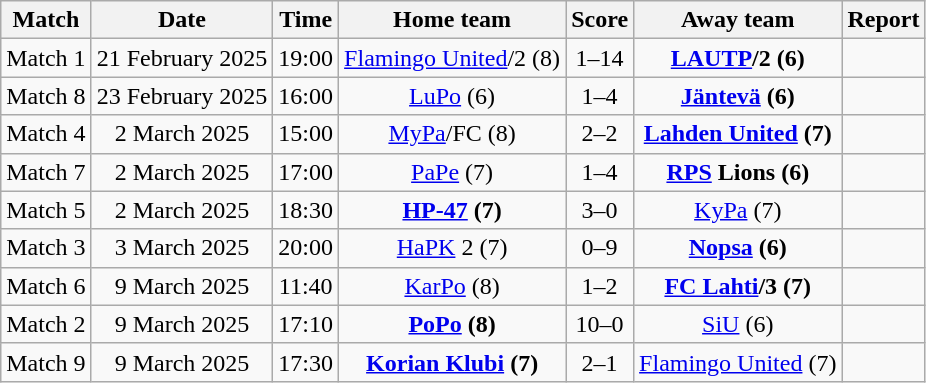<table class="wikitable" style="text-align:center">
<tr>
<th style= width="40px">Match</th>
<th style= width="40px">Date</th>
<th style= width="40px">Time</th>
<th style= width="150px">Home team</th>
<th style= width="60px">Score</th>
<th style= width="150px">Away team</th>
<th style= width="30px">Report</th>
</tr>
<tr>
<td>Match 1</td>
<td>21 February 2025</td>
<td>19:00</td>
<td><a href='#'>Flamingo United</a>/2 (8)</td>
<td>1–14</td>
<td><strong><a href='#'>LAUTP</a>/2 (6)</strong></td>
<td></td>
</tr>
<tr>
<td>Match 8</td>
<td>23 February 2025</td>
<td>16:00</td>
<td><a href='#'>LuPo</a> (6)</td>
<td>1–4</td>
<td><strong><a href='#'>Jäntevä</a> (6)</strong></td>
<td></td>
</tr>
<tr>
<td>Match 4</td>
<td>2 March 2025</td>
<td>15:00</td>
<td><a href='#'>MyPa</a>/FC (8)</td>
<td>2–2 </td>
<td><strong><a href='#'>Lahden United</a> (7)</strong></td>
<td></td>
</tr>
<tr>
<td>Match 7</td>
<td>2 March 2025</td>
<td>17:00</td>
<td><a href='#'>PaPe</a> (7)</td>
<td>1–4</td>
<td><strong><a href='#'>RPS</a> Lions (6)</strong></td>
<td></td>
</tr>
<tr>
<td>Match 5</td>
<td>2 March 2025</td>
<td>18:30</td>
<td><strong><a href='#'>HP-47</a> (7)</strong></td>
<td>3–0</td>
<td><a href='#'>KyPa</a> (7)</td>
<td></td>
</tr>
<tr>
<td>Match 3</td>
<td>3 March 2025</td>
<td>20:00</td>
<td><a href='#'>HaPK</a> 2 (7)</td>
<td>0–9</td>
<td><strong><a href='#'>Nopsa</a> (6)</strong></td>
<td></td>
</tr>
<tr>
<td>Match 6</td>
<td>9 March 2025</td>
<td>11:40</td>
<td><a href='#'>KarPo</a> (8)</td>
<td>1–2</td>
<td><strong><a href='#'>FC Lahti</a>/3 (7)</strong></td>
<td></td>
</tr>
<tr>
<td>Match 2</td>
<td>9 March 2025</td>
<td>17:10</td>
<td><strong><a href='#'>PoPo</a> (8)</strong></td>
<td>10–0</td>
<td><a href='#'>SiU</a> (6)</td>
<td></td>
</tr>
<tr>
<td>Match 9</td>
<td>9 March 2025</td>
<td>17:30</td>
<td><strong><a href='#'>Korian Klubi</a> (7)</strong></td>
<td>2–1</td>
<td><a href='#'>Flamingo United</a> (7)</td>
<td></td>
</tr>
</table>
